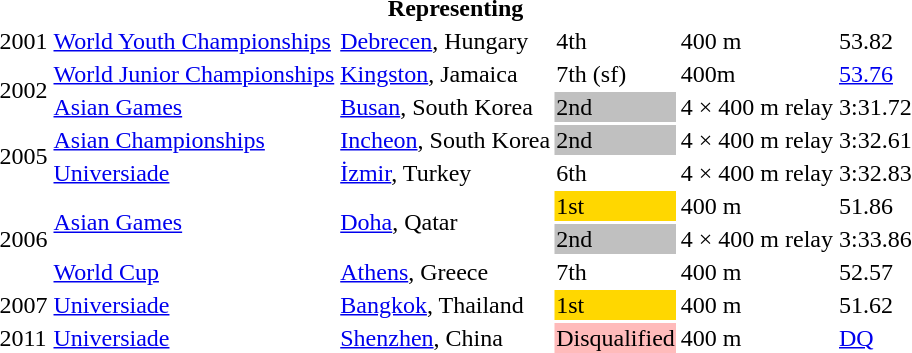<table>
<tr>
<th colspan="6">Representing </th>
</tr>
<tr>
<td>2001</td>
<td><a href='#'>World Youth Championships</a></td>
<td><a href='#'>Debrecen</a>, Hungary</td>
<td>4th</td>
<td>400 m</td>
<td>53.82</td>
</tr>
<tr>
<td rowspan=2>2002</td>
<td><a href='#'>World Junior Championships</a></td>
<td><a href='#'>Kingston</a>, Jamaica</td>
<td>7th (sf)</td>
<td>400m</td>
<td><a href='#'>53.76</a></td>
</tr>
<tr>
<td><a href='#'>Asian Games</a></td>
<td><a href='#'>Busan</a>, South Korea</td>
<td bgcolor="silver">2nd</td>
<td>4 × 400 m relay</td>
<td>3:31.72</td>
</tr>
<tr>
<td rowspan=2>2005</td>
<td><a href='#'>Asian Championships</a></td>
<td><a href='#'>Incheon</a>, South Korea</td>
<td bgcolor="silver">2nd</td>
<td>4 × 400 m relay</td>
<td>3:32.61</td>
</tr>
<tr>
<td><a href='#'>Universiade</a></td>
<td><a href='#'>İzmir</a>, Turkey</td>
<td>6th</td>
<td>4 × 400 m relay</td>
<td>3:32.83</td>
</tr>
<tr>
<td rowspan=3>2006</td>
<td rowspan=2><a href='#'>Asian Games</a></td>
<td rowspan=2><a href='#'>Doha</a>, Qatar</td>
<td bgcolor="gold">1st</td>
<td>400 m</td>
<td>51.86</td>
</tr>
<tr>
<td bgcolor="silver">2nd</td>
<td>4 × 400 m relay</td>
<td>3:33.86</td>
</tr>
<tr>
<td><a href='#'>World Cup</a></td>
<td><a href='#'>Athens</a>, Greece</td>
<td>7th</td>
<td>400 m</td>
<td>52.57</td>
</tr>
<tr>
<td>2007</td>
<td><a href='#'>Universiade</a></td>
<td><a href='#'>Bangkok</a>, Thailand</td>
<td bgcolor="gold">1st</td>
<td>400 m</td>
<td>51.62</td>
</tr>
<tr>
<td>2011</td>
<td><a href='#'>Universiade</a></td>
<td><a href='#'>Shenzhen</a>, China</td>
<td bgcolor="#FFBBBB">Disqualified</td>
<td>400 m</td>
<td><a href='#'>DQ</a></td>
</tr>
</table>
